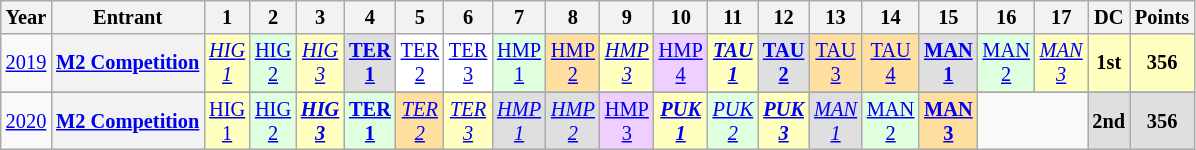<table class="wikitable" style="text-align:center; font-size:85%">
<tr>
<th>Year</th>
<th>Entrant</th>
<th>1</th>
<th>2</th>
<th>3</th>
<th>4</th>
<th>5</th>
<th>6</th>
<th>7</th>
<th>8</th>
<th>9</th>
<th>10</th>
<th>11</th>
<th>12</th>
<th>13</th>
<th>14</th>
<th>15</th>
<th>16</th>
<th>17</th>
<th>DC</th>
<th>Points</th>
</tr>
<tr>
<td><a href='#'>2019</a></td>
<th nowrap><a href='#'>M2 Competition</a></th>
<td style="background:#FFFFBF;"><em><a href='#'>HIG<br>1</a></em><br></td>
<td style="background:#DFFFDF;"><a href='#'>HIG<br>2</a><br></td>
<td style="background:#FFFFBF;"><em><a href='#'>HIG<br>3</a></em><br></td>
<td style="background:#DFDFDF;"><strong><a href='#'>TER<br>1</a></strong><br></td>
<td style="background:#FFFFFF;"><a href='#'>TER<br>2</a><br></td>
<td style="background:#FFFFFF;"><a href='#'>TER<br>3</a><br></td>
<td style="background:#DFFFDF;"><a href='#'>HMP<br>1</a><br></td>
<td style="background:#FFDF9F;"><a href='#'>HMP<br>2</a><br></td>
<td style="background:#FFFFBF;"><em><a href='#'>HMP<br>3</a></em><br></td>
<td style="background:#EFCFFF;"><a href='#'>HMP<br>4</a><br></td>
<td style="background:#FFFFBF;"><strong><em><a href='#'>TAU<br>1</a></em></strong><br></td>
<td style="background:#DFDFDF;"><strong><a href='#'>TAU<br>2</a></strong><br></td>
<td style="background:#FFDF9F;"><a href='#'>TAU<br>3</a><br></td>
<td style="background:#FFDF9F;"><a href='#'>TAU<br>4</a><br></td>
<td style="background:#DFDFDF;"><strong><a href='#'>MAN<br>1</a></strong><br></td>
<td style="background:#DFFFDF;"><a href='#'>MAN<br>2</a><br></td>
<td style="background:#FFFFBF;"><em><a href='#'>MAN<br>3</a></em><br></td>
<th style="background:#FFFFBF;">1st</th>
<th style="background:#FFFFBF;">356</th>
</tr>
<tr>
</tr>
<tr>
<td><a href='#'>2020</a></td>
<th><a href='#'>M2 Competition</a></th>
<td style="background:#FFFFBF;"><a href='#'>HIG<br>1</a><br></td>
<td style="background:#DFFFDF;"><a href='#'>HIG<br>2</a><br></td>
<td style="background:#FFFFBF;"><strong><em><a href='#'>HIG<br>3</a></em></strong><br></td>
<td style="background:#DFFFDF;"><strong><a href='#'>TER<br>1</a></strong><br></td>
<td style="background:#FFDF9F;"><em><a href='#'>TER<br>2</a></em><br></td>
<td style="background:#FFFFBF;"><em><a href='#'>TER<br>3</a></em><br></td>
<td style="background:#DFDFDF;"><em><a href='#'>HMP<br>1</a></em><br></td>
<td style="background:#DFDFDF;"><em><a href='#'>HMP<br>2</a></em><br></td>
<td style="background:#EFCFFF;"><a href='#'>HMP<br>3</a><br></td>
<td style="background:#FFFFBF;"><strong><em><a href='#'>PUK<br>1</a></em></strong><br></td>
<td style="background:#DFFFDF;"><em><a href='#'>PUK<br>2</a></em><br></td>
<td style="background:#FFFFBF;"><strong><em><a href='#'>PUK<br>3</a></em></strong><br></td>
<td style="background:#DFDFDF;"><em><a href='#'>MAN<br>1</a></em><br></td>
<td style="background:#DFFFDF;"><a href='#'>MAN<br>2</a><br></td>
<td style="background:#FFDF9F;"><strong><a href='#'>MAN<br>3</a></strong><br></td>
<td colspan=2></td>
<th style="background:#DFDFDF;">2nd</th>
<th style="background:#DFDFDF;">356</th>
</tr>
</table>
